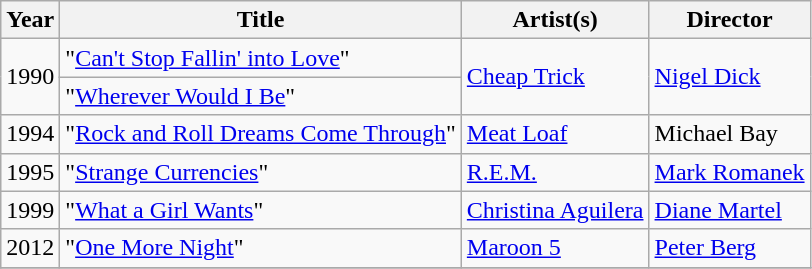<table class="wikitable">
<tr>
<th>Year</th>
<th>Title</th>
<th>Artist(s)</th>
<th>Director</th>
</tr>
<tr>
<td rowspan="2">1990</td>
<td>"<a href='#'>Can't Stop Fallin' into Love</a>"</td>
<td rowspan="2"><a href='#'>Cheap Trick</a></td>
<td rowspan="2"><a href='#'>Nigel Dick</a></td>
</tr>
<tr>
<td>"<a href='#'>Wherever Would I Be</a>"</td>
</tr>
<tr>
<td>1994</td>
<td>"<a href='#'>Rock and Roll Dreams Come Through</a>"</td>
<td><a href='#'>Meat Loaf</a></td>
<td>Michael Bay</td>
</tr>
<tr>
<td>1995</td>
<td>"<a href='#'>Strange Currencies</a>"</td>
<td><a href='#'>R.E.M.</a></td>
<td><a href='#'>Mark Romanek</a></td>
</tr>
<tr>
<td>1999</td>
<td>"<a href='#'>What a Girl Wants</a>"</td>
<td><a href='#'>Christina Aguilera</a></td>
<td><a href='#'>Diane Martel</a></td>
</tr>
<tr>
<td>2012</td>
<td>"<a href='#'>One More Night</a>"</td>
<td><a href='#'>Maroon 5</a></td>
<td><a href='#'>Peter Berg</a></td>
</tr>
<tr>
</tr>
</table>
